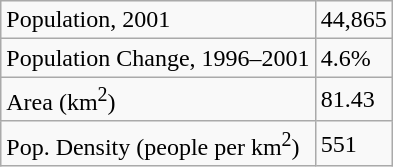<table class="wikitable">
<tr>
<td>Population, 2001</td>
<td>44,865</td>
</tr>
<tr>
<td>Population Change, 1996–2001</td>
<td>4.6%</td>
</tr>
<tr>
<td>Area (km<sup>2</sup>)</td>
<td>81.43</td>
</tr>
<tr>
<td>Pop. Density (people per km<sup>2</sup>)</td>
<td>551</td>
</tr>
</table>
